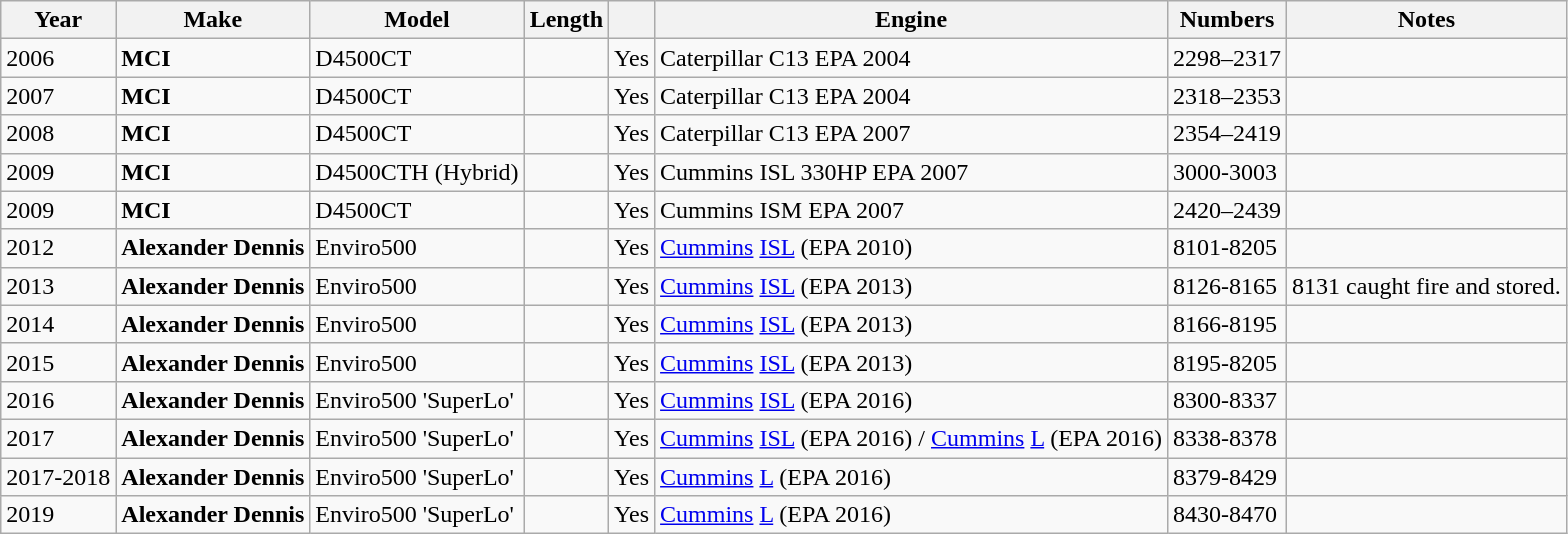<table class="wikitable">
<tr>
<th>Year</th>
<th>Make</th>
<th>Model</th>
<th>Length</th>
<th></th>
<th>Engine</th>
<th>Numbers</th>
<th>Notes</th>
</tr>
<tr>
<td>2006</td>
<td><strong>MCI</strong></td>
<td>D4500CT</td>
<td></td>
<td>Yes</td>
<td>Caterpillar C13 EPA 2004</td>
<td>2298–2317</td>
<td></td>
</tr>
<tr>
<td>2007</td>
<td><strong>MCI</strong></td>
<td>D4500CT</td>
<td></td>
<td>Yes</td>
<td>Caterpillar C13 EPA 2004</td>
<td>2318–2353</td>
<td></td>
</tr>
<tr>
<td>2008</td>
<td><strong>MCI</strong></td>
<td>D4500CT</td>
<td></td>
<td>Yes</td>
<td>Caterpillar C13 EPA 2007</td>
<td>2354–2419</td>
<td></td>
</tr>
<tr>
<td>2009</td>
<td><strong>MCI</strong></td>
<td>D4500CTH (Hybrid)</td>
<td></td>
<td>Yes</td>
<td>Cummins ISL 330HP EPA 2007</td>
<td>3000-3003</td>
<td></td>
</tr>
<tr>
<td>2009</td>
<td><strong>MCI</strong></td>
<td>D4500CT</td>
<td></td>
<td>Yes</td>
<td>Cummins ISM EPA 2007</td>
<td>2420–2439</td>
<td></td>
</tr>
<tr>
<td>2012</td>
<td><strong>Alexander Dennis</strong></td>
<td>Enviro500</td>
<td></td>
<td>Yes</td>
<td><a href='#'>Cummins</a> <a href='#'>ISL</a> (EPA 2010)</td>
<td>8101-8205</td>
<td></td>
</tr>
<tr>
<td>2013</td>
<td><strong>Alexander Dennis</strong></td>
<td>Enviro500</td>
<td></td>
<td>Yes</td>
<td><a href='#'>Cummins</a> <a href='#'>ISL</a> (EPA 2013)</td>
<td>8126-8165</td>
<td>8131 caught fire and stored.</td>
</tr>
<tr>
<td>2014</td>
<td><strong>Alexander Dennis</strong></td>
<td>Enviro500</td>
<td></td>
<td>Yes</td>
<td><a href='#'>Cummins</a> <a href='#'>ISL</a> (EPA 2013)</td>
<td>8166-8195</td>
<td></td>
</tr>
<tr>
<td>2015</td>
<td><strong>Alexander Dennis</strong></td>
<td>Enviro500</td>
<td></td>
<td>Yes</td>
<td><a href='#'>Cummins</a> <a href='#'>ISL</a> (EPA 2013)</td>
<td>8195-8205</td>
<td></td>
</tr>
<tr>
<td>2016</td>
<td><strong>Alexander Dennis</strong></td>
<td>Enviro500 'SuperLo'</td>
<td></td>
<td>Yes</td>
<td><a href='#'>Cummins</a> <a href='#'>ISL</a> (EPA 2016)</td>
<td>8300-8337</td>
<td></td>
</tr>
<tr>
<td>2017</td>
<td><strong>Alexander Dennis</strong></td>
<td>Enviro500 'SuperLo'</td>
<td></td>
<td>Yes</td>
<td><a href='#'>Cummins</a> <a href='#'>ISL</a> (EPA 2016) / <a href='#'>Cummins</a> <a href='#'>L</a> (EPA 2016)</td>
<td>8338-8378</td>
<td></td>
</tr>
<tr>
<td>2017-2018</td>
<td><strong>Alexander Dennis</strong></td>
<td>Enviro500 'SuperLo'</td>
<td></td>
<td>Yes</td>
<td><a href='#'>Cummins</a> <a href='#'>L</a> (EPA 2016)</td>
<td>8379-8429</td>
<td></td>
</tr>
<tr>
<td>2019</td>
<td><strong>Alexander Dennis</strong></td>
<td>Enviro500 'SuperLo'</td>
<td></td>
<td>Yes</td>
<td><a href='#'>Cummins</a> <a href='#'>L</a> (EPA 2016)</td>
<td>8430-8470</td>
</tr>
</table>
